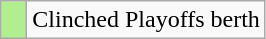<table class="wikitable">
<tr>
<td width=10px  bgcolor=B0EE90></td>
<td>Clinched Playoffs berth</td>
</tr>
</table>
